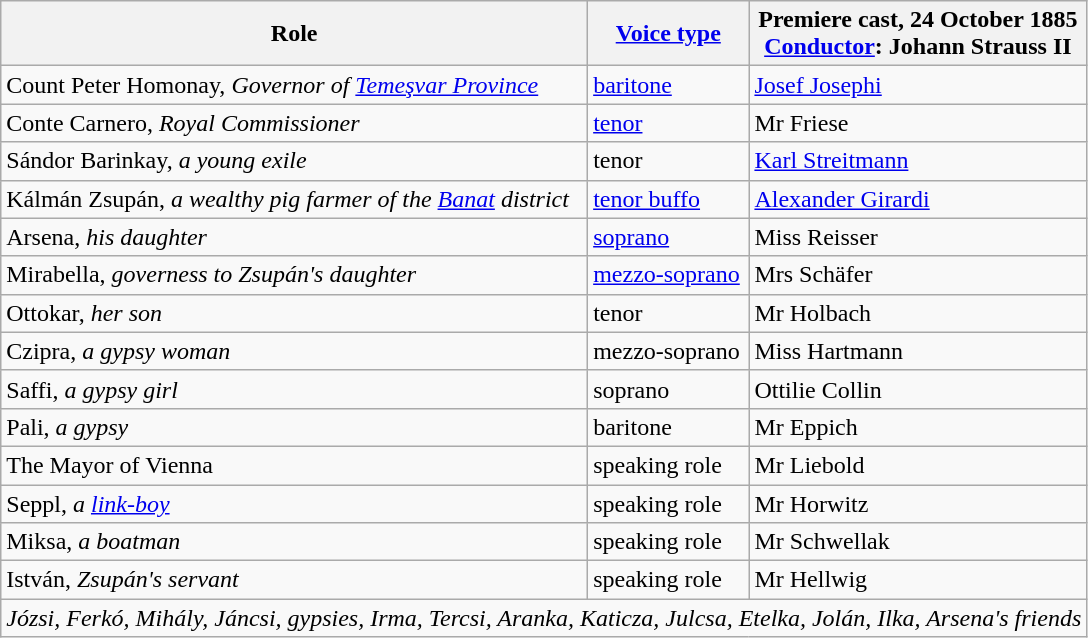<table class="wikitable">
<tr>
<th>Role</th>
<th><a href='#'>Voice type</a></th>
<th>Premiere cast, 24 October 1885<br><a href='#'>Conductor</a>: Johann Strauss II</th>
</tr>
<tr>
<td>Count Peter Homonay, <em>Governor of <a href='#'>Temeşvar Province</a></em></td>
<td><a href='#'>baritone</a></td>
<td><a href='#'>Josef Josephi</a></td>
</tr>
<tr>
<td>Conte Carnero, <em>Royal Commissioner</em></td>
<td><a href='#'>tenor</a></td>
<td>Mr Friese</td>
</tr>
<tr>
<td>Sándor Barinkay, <em>a young exile</em></td>
<td>tenor</td>
<td><a href='#'>Karl Streitmann</a></td>
</tr>
<tr>
<td>Kálmán Zsupán, <em>a wealthy pig farmer of the <a href='#'>Banat</a> district</em></td>
<td><a href='#'>tenor buffo</a></td>
<td><a href='#'>Alexander Girardi</a></td>
</tr>
<tr>
<td>Arsena, <em>his daughter</em></td>
<td><a href='#'>soprano</a></td>
<td>Miss Reisser</td>
</tr>
<tr>
<td>Mirabella, <em>governess to Zsupán's daughter</em></td>
<td><a href='#'>mezzo-soprano</a></td>
<td>Mrs Schäfer</td>
</tr>
<tr>
<td>Ottokar, <em>her son</em></td>
<td>tenor</td>
<td>Mr Holbach</td>
</tr>
<tr>
<td>Czipra, <em>a gypsy woman</em></td>
<td>mezzo-soprano</td>
<td>Miss Hartmann</td>
</tr>
<tr>
<td>Saffi, <em>a gypsy girl</em></td>
<td>soprano</td>
<td>Ottilie Collin</td>
</tr>
<tr>
<td>Pali, <em>a gypsy</em></td>
<td>baritone</td>
<td>Mr Eppich</td>
</tr>
<tr>
<td>The Mayor of Vienna</td>
<td>speaking role</td>
<td>Mr Liebold</td>
</tr>
<tr>
<td>Seppl, <em>a <a href='#'>link-boy</a></em></td>
<td>speaking role</td>
<td>Mr Horwitz</td>
</tr>
<tr>
<td>Miksa, <em>a boatman</em></td>
<td>speaking role</td>
<td>Mr Schwellak</td>
</tr>
<tr>
<td>István, <em>Zsupán's servant</em></td>
<td>speaking role</td>
<td>Mr Hellwig</td>
</tr>
<tr>
<td colspan="3"><em>Józsi, Ferkó, Mihály, Jáncsi, gypsies, Irma, Tercsi, Aranka, Katicza, Julcsa, Etelka, Jolán, Ilka, Arsena's friends</em></td>
</tr>
</table>
